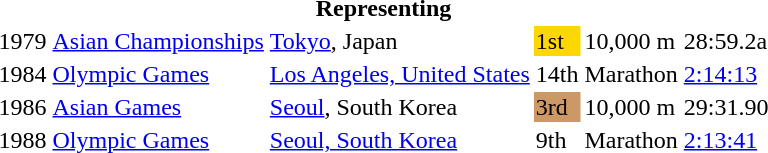<table>
<tr>
<th colspan="6">Representing </th>
</tr>
<tr>
<td>1979</td>
<td><a href='#'>Asian Championships</a></td>
<td><a href='#'>Tokyo</a>, Japan</td>
<td bgcolor=gold>1st</td>
<td>10,000 m</td>
<td>28:59.2a</td>
</tr>
<tr>
<td>1984</td>
<td><a href='#'>Olympic Games</a></td>
<td><a href='#'>Los Angeles, United States</a></td>
<td>14th</td>
<td>Marathon</td>
<td><a href='#'>2:14:13</a></td>
</tr>
<tr>
<td>1986</td>
<td><a href='#'>Asian Games</a></td>
<td><a href='#'>Seoul</a>, South Korea</td>
<td bgcolor=cc9966>3rd</td>
<td>10,000 m</td>
<td>29:31.90</td>
</tr>
<tr>
<td>1988</td>
<td><a href='#'>Olympic Games</a></td>
<td><a href='#'>Seoul, South Korea</a></td>
<td>9th</td>
<td>Marathon</td>
<td><a href='#'>2:13:41</a></td>
</tr>
</table>
